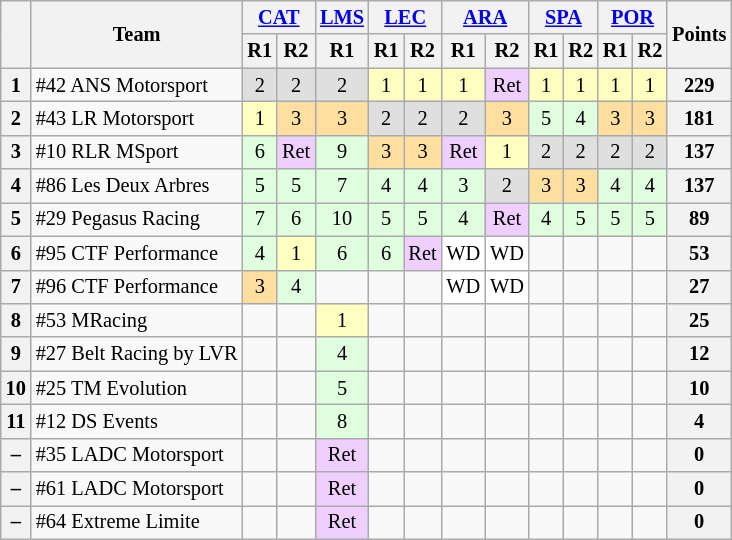<table class="wikitable" style="font-size:85%; text-align:center">
<tr>
<th rowspan="2"></th>
<th rowspan="2">Team</th>
<th colspan="2"><a href='#'>CAT</a><br></th>
<th><a href='#'>LMS</a><br></th>
<th colspan="2"><a href='#'>LEC</a><br></th>
<th colspan="2"><a href='#'>ARA</a><br></th>
<th colspan="2"><a href='#'>SPA</a><br></th>
<th colspan="2"><a href='#'>POR</a><br></th>
<th rowspan="2">Points</th>
</tr>
<tr>
<th>R1</th>
<th>R2</th>
<th>R1</th>
<th>R1</th>
<th>R2</th>
<th>R1</th>
<th>R2</th>
<th>R1</th>
<th>R2</th>
<th>R1</th>
<th>R2</th>
</tr>
<tr>
<th>1</th>
<td align="left"> #42 ANS Motorsport</td>
<td style="background:#dfdfdf">2</td>
<td style="background:#dfdfdf">2</td>
<td style="background:#dfdfdf">2</td>
<td style="background:#ffffbf">1</td>
<td style="background:#ffffbf">1</td>
<td style="background:#ffffbf">1</td>
<td style="background:#efcfff">Ret</td>
<td style="background:#ffffbf">1</td>
<td style="background:#ffffbf">1</td>
<td style="background:#ffffbf">1</td>
<td style="background:#ffffbf">1</td>
<th>229</th>
</tr>
<tr>
<th>2</th>
<td align="left"> #43 LR Motorsport</td>
<td style="background:#ffffbf">1</td>
<td style="background:#ffdf9f">3</td>
<td style="background:#ffdf9f">3</td>
<td style="background:#dfdfdf">2</td>
<td style="background:#dfdfdf">2</td>
<td style="background:#dfdfdf">2</td>
<td style="background:#ffdf9f">3</td>
<td style="background:#dfffdf">5</td>
<td style="background:#dfffdf">4</td>
<td style="background:#ffdf9f">3</td>
<td style="background:#ffdf9f">3</td>
<th>181</th>
</tr>
<tr>
<th>3</th>
<td align="left"> #10 RLR MSport</td>
<td style="background:#dfffdf">6</td>
<td style="background:#efcfff">Ret</td>
<td style="background:#dfffdf">9</td>
<td style="background:#ffdf9f">3</td>
<td style="background:#ffdf9f">3</td>
<td style="background:#efcfff">Ret</td>
<td style="background:#ffffbf">1</td>
<td style="background:#dfdfdf">2</td>
<td style="background:#dfdfdf">2</td>
<td style="background:#dfdfdf">2</td>
<td style="background:#dfdfdf">2</td>
<th>137</th>
</tr>
<tr>
<th>4</th>
<td align="left"> #86 Les Deux Arbres</td>
<td style="background:#dfffdf">5</td>
<td style="background:#dfffdf">5</td>
<td style="background:#dfffdf">7</td>
<td style="background:#dfffdf">4</td>
<td style="background:#dfffdf">4</td>
<td style="background:#dfffdf">3</td>
<td style="background:#dfdfdf">2</td>
<td style="background:#ffdf9f">3</td>
<td style="background:#ffdf9f">3</td>
<td style="background:#dfffdf">4</td>
<td style="background:#dfffdf">4</td>
<th>137</th>
</tr>
<tr>
<th>5</th>
<td align="left"> #29 Pegasus Racing</td>
<td style="background:#dfffdf">7</td>
<td style="background:#dfffdf">6</td>
<td style="background:#dfffdf">10</td>
<td style="background:#dfffdf">5</td>
<td style="background:#dfffdf">5</td>
<td style="background:#dfffdf">4</td>
<td style="background:#efcfff">Ret</td>
<td style="background:#dfffdf">4</td>
<td style="background:#dfffdf">5</td>
<td style="background:#dfffdf">5</td>
<td style="background:#dfffdf">5</td>
<th>89</th>
</tr>
<tr>
<th>6</th>
<td align="left"> #95 CTF Performance</td>
<td style="background:#dfffdf">4</td>
<td style="background:#ffffbf">1</td>
<td style="background:#dfffdf">6</td>
<td style="background:#dfffdf">6</td>
<td style="background:#efcfff">Ret</td>
<td style="background:#ffffff">WD</td>
<td style="background:#ffffff">WD</td>
<td></td>
<td></td>
<td></td>
<td></td>
<th>53</th>
</tr>
<tr>
<th>7</th>
<td align="left"> #96 CTF Performance</td>
<td style="background:#ffdf9f">3</td>
<td style="background:#dfffdf">4</td>
<td></td>
<td></td>
<td></td>
<td style="background:#ffffff">WD</td>
<td style="background:#ffffff">WD</td>
<td></td>
<td></td>
<td></td>
<td></td>
<th>27</th>
</tr>
<tr>
<th>8</th>
<td align="left"> #53 MRacing</td>
<td></td>
<td></td>
<td style="background:#ffffbf">1</td>
<td></td>
<td></td>
<td></td>
<td></td>
<td></td>
<td></td>
<td></td>
<td></td>
<th>25</th>
</tr>
<tr>
<th>9</th>
<td align="left"> #27 Belt Racing by LVR</td>
<td></td>
<td></td>
<td style="background:#dfffdf">4</td>
<td></td>
<td></td>
<td></td>
<td></td>
<td></td>
<td></td>
<td></td>
<td></td>
<th>12</th>
</tr>
<tr>
<th>10</th>
<td align="left"> #25 TM Evolution</td>
<td></td>
<td></td>
<td style="background:#dfffdf">5</td>
<td></td>
<td></td>
<td></td>
<td></td>
<td></td>
<td></td>
<td></td>
<td></td>
<th>10</th>
</tr>
<tr>
<th>11</th>
<td align="left"> #12 DS Events</td>
<td></td>
<td></td>
<td style="background:#dfffdf">8</td>
<td></td>
<td></td>
<td></td>
<td></td>
<td></td>
<td></td>
<td></td>
<td></td>
<th>4</th>
</tr>
<tr>
<th>–</th>
<td align="left"> #35 LADC Motorsport</td>
<td></td>
<td></td>
<td style="background:#efcfff">Ret</td>
<td></td>
<td></td>
<td></td>
<td></td>
<td></td>
<td></td>
<td></td>
<td></td>
<th>0</th>
</tr>
<tr>
<th>–</th>
<td align="left"> #61 LADC Motorsport</td>
<td></td>
<td></td>
<td style="background:#efcfff">Ret</td>
<td></td>
<td></td>
<td></td>
<td></td>
<td></td>
<td></td>
<td></td>
<td></td>
<th>0</th>
</tr>
<tr>
<th>–</th>
<td align="left"> #64 Extreme Limite</td>
<td></td>
<td></td>
<td style="background:#efcfff">Ret</td>
<td></td>
<td></td>
<td></td>
<td></td>
<td></td>
<td></td>
<td></td>
<td></td>
<th>0</th>
</tr>
</table>
